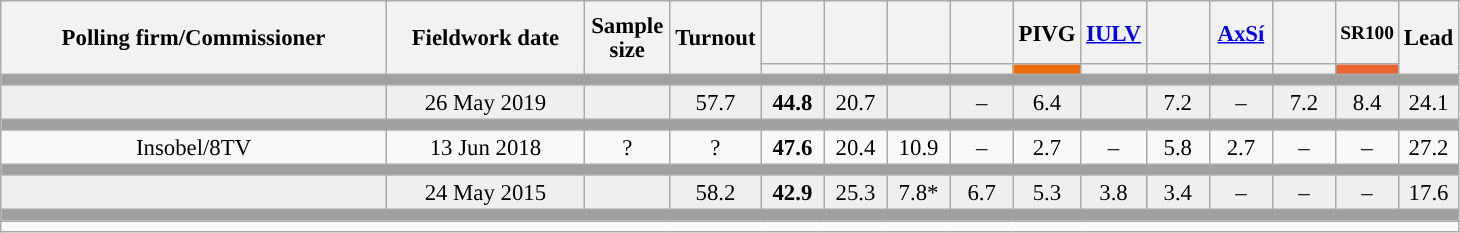<table class="wikitable collapsible collapsed" style="text-align:center; font-size:95%; line-height:16px;">
<tr style="height:42px;">
<th style="width:250px;" rowspan="2">Polling firm/Commissioner</th>
<th style="width:125px;" rowspan="2">Fieldwork date</th>
<th style="width:50px;" rowspan="2">Sample size</th>
<th style="width:45px;" rowspan="2">Turnout</th>
<th style="width:35px;"></th>
<th style="width:35px;"></th>
<th style="width:35px;"></th>
<th style="width:35px;"></th>
<th style="width:35px;">PIVG</th>
<th style="width:35px;"><a href='#'>IULV</a></th>
<th style="width:35px;"></th>
<th style="width:35px;"><a href='#'>AxSí</a></th>
<th style="width:35px;"></th>
<th style="width:35px; font-size:85%;">SR100</th>
<th style="width:30px;" rowspan="2">Lead</th>
</tr>
<tr>
<th style="color:inherit;background:"></th>
<th style="color:inherit;background:"></th>
<th style="color:inherit;background:"></th>
<th style="color:inherit;background:"></th>
<th style="color:inherit;background:#EC6A0A;"></th>
<th style="color:inherit;background:"></th>
<th style="color:inherit;background:"></th>
<th style="color:inherit;background:"></th>
<th style="color:inherit;background:"></th>
<th style="color:inherit;background:#EA642F;"></th>
</tr>
<tr>
<td colspan="15" style="background:#A0A0A0"></td>
</tr>
<tr style="background:#EFEFEF;">
<td><strong></strong></td>
<td>26 May 2019</td>
<td></td>
<td>57.7</td>
<td><strong>44.8</strong><br></td>
<td>20.7<br></td>
<td></td>
<td>–</td>
<td>6.4<br></td>
<td></td>
<td>7.2<br></td>
<td>–</td>
<td>7.2<br></td>
<td>8.4<br></td>
<td style="background:">24.1</td>
</tr>
<tr>
<td colspan="15" style="background:#A0A0A0"></td>
</tr>
<tr>
<td>Insobel/8TV</td>
<td>13 Jun 2018</td>
<td>?</td>
<td>?</td>
<td><strong>47.6</strong><br></td>
<td>20.4<br></td>
<td>10.9<br></td>
<td>–</td>
<td>2.7<br></td>
<td>–</td>
<td>5.8<br></td>
<td>2.7<br></td>
<td>–</td>
<td>–</td>
<td style="background:">27.2</td>
</tr>
<tr>
<td colspan="15" style="background:#A0A0A0"></td>
</tr>
<tr style="background:#EFEFEF;">
<td><strong></strong></td>
<td>24 May 2015</td>
<td></td>
<td>58.2</td>
<td><strong>42.9</strong><br></td>
<td>25.3<br></td>
<td>7.8*<br></td>
<td>6.7<br></td>
<td>5.3<br></td>
<td>3.8<br></td>
<td>3.4<br></td>
<td>–</td>
<td>–</td>
<td>–</td>
<td style="background:">17.6</td>
</tr>
<tr>
<td colspan="15" style="background:#A0A0A0"></td>
</tr>
<tr>
<td align="left" colspan="15"></td>
</tr>
</table>
